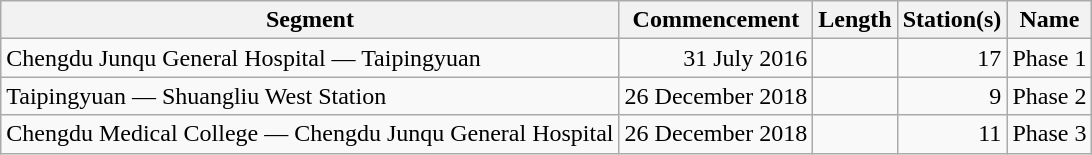<table class="wikitable" style="border-collapse: collapse; text-align: right;">
<tr>
<th>Segment</th>
<th>Commencement</th>
<th>Length</th>
<th>Station(s)</th>
<th>Name</th>
</tr>
<tr>
<td style="text-align: left;">Chengdu Junqu General Hospital — Taipingyuan</td>
<td>31 July 2016</td>
<td></td>
<td>17</td>
<td style="text-align: left;">Phase 1</td>
</tr>
<tr>
<td style="text-align: left;">Taipingyuan — Shuangliu West Station</td>
<td>26 December 2018</td>
<td></td>
<td>9</td>
<td style="text-align: left;">Phase 2</td>
</tr>
<tr>
<td style="text-align: left;">Chengdu Medical College — Chengdu Junqu General Hospital</td>
<td>26 December 2018</td>
<td></td>
<td>11</td>
<td style="text-align: left;">Phase 3</td>
</tr>
</table>
